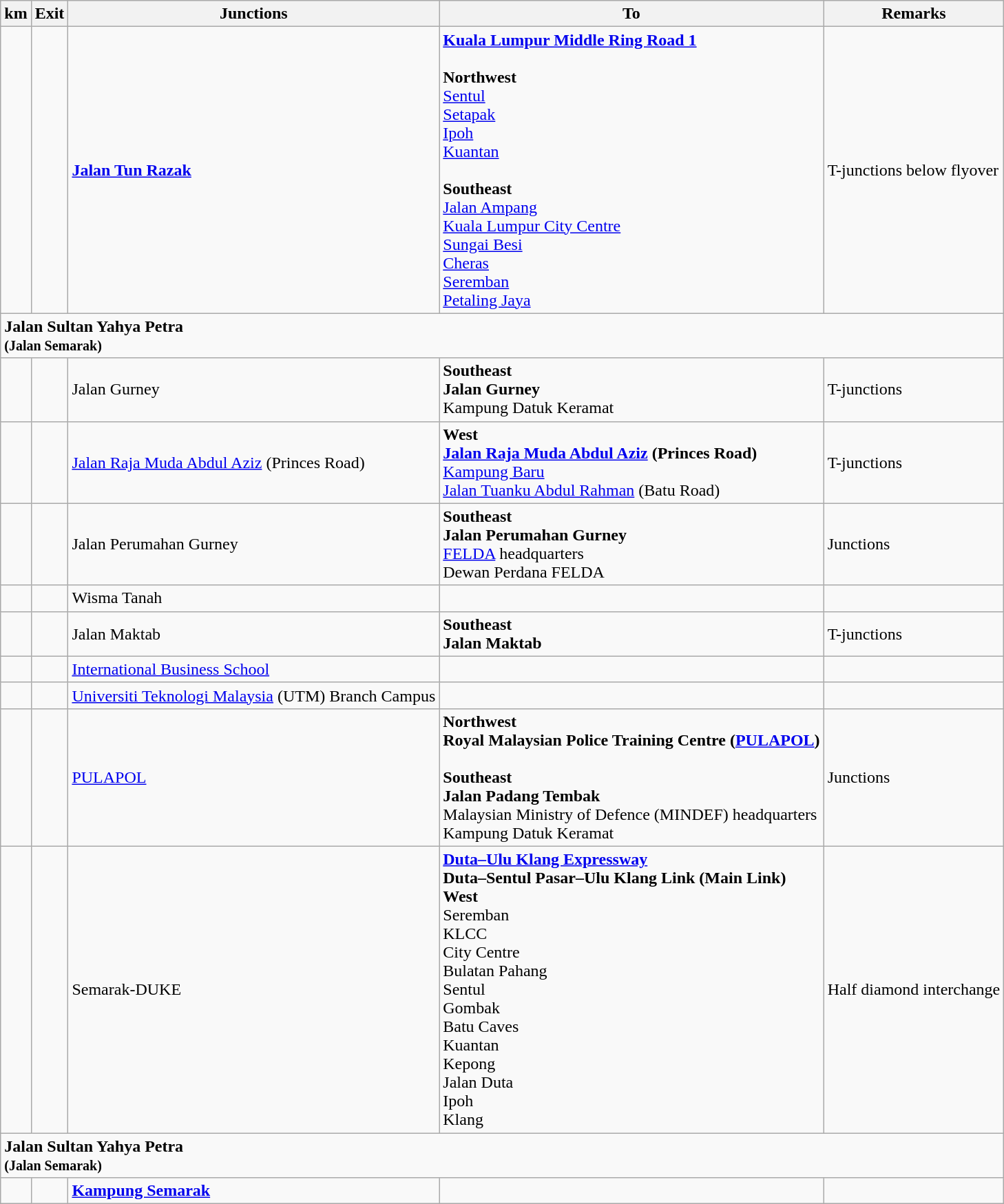<table class="wikitable">
<tr>
<th>km</th>
<th>Exit</th>
<th>Junctions</th>
<th>To</th>
<th>Remarks</th>
</tr>
<tr>
<td></td>
<td></td>
<td><strong><a href='#'>Jalan Tun Razak</a></strong></td>
<td><strong><a href='#'>Kuala Lumpur Middle Ring Road 1</a></strong><br><br><strong>Northwest</strong><br><a href='#'>Sentul</a><br><a href='#'>Setapak</a><br><a href='#'>Ipoh</a><br><a href='#'>Kuantan</a><br><br><strong>Southeast</strong><br><a href='#'>Jalan Ampang</a><br><a href='#'>Kuala Lumpur City Centre</a><br><a href='#'>Sungai Besi</a><br><a href='#'>Cheras</a><br><a href='#'>Seremban</a><br><a href='#'>Petaling Jaya</a></td>
<td>T-junctions below flyover</td>
</tr>
<tr>
<td style="width:600px" colspan="6" style="text-align:center; background:blue;"><strong><span>Jalan Sultan Yahya Petra<br><small>(Jalan Semarak)</small></span></strong></td>
</tr>
<tr>
<td></td>
<td></td>
<td>Jalan Gurney</td>
<td><strong>Southeast</strong><br><strong>Jalan Gurney</strong><br>Kampung Datuk Keramat</td>
<td>T-junctions</td>
</tr>
<tr>
<td></td>
<td></td>
<td><a href='#'>Jalan Raja Muda Abdul Aziz</a> (Princes Road)</td>
<td><strong>West</strong><br><strong><a href='#'>Jalan Raja Muda Abdul Aziz</a> (Princes Road)</strong><br><a href='#'>Kampung Baru</a><br><a href='#'>Jalan Tuanku Abdul Rahman</a> (Batu Road)</td>
<td>T-junctions</td>
</tr>
<tr>
<td></td>
<td></td>
<td>Jalan Perumahan Gurney</td>
<td><strong>Southeast</strong><br><strong>Jalan Perumahan Gurney</strong><br><a href='#'>FELDA</a> headquarters<br>Dewan Perdana FELDA</td>
<td>Junctions</td>
</tr>
<tr>
<td></td>
<td></td>
<td>Wisma Tanah</td>
<td></td>
<td></td>
</tr>
<tr>
<td></td>
<td></td>
<td>Jalan Maktab</td>
<td><strong>Southeast</strong><br><strong>Jalan Maktab</strong></td>
<td>T-junctions</td>
</tr>
<tr>
<td></td>
<td></td>
<td><a href='#'>International Business School</a></td>
<td></td>
<td></td>
</tr>
<tr>
<td></td>
<td></td>
<td><a href='#'>Universiti Teknologi Malaysia</a> (UTM) Branch Campus</td>
<td></td>
<td></td>
</tr>
<tr>
<td></td>
<td></td>
<td><a href='#'>PULAPOL</a></td>
<td><strong>Northwest</strong><br><strong>Royal Malaysian Police Training Centre (<a href='#'>PULAPOL</a>)</strong><br><br><strong>Southeast</strong><br><strong>Jalan Padang Tembak</strong><br>Malaysian Ministry of Defence (MINDEF) headquarters<br>Kampung Datuk Keramat</td>
<td>Junctions</td>
</tr>
<tr>
<td></td>
<td></td>
<td>Semarak-DUKE</td>
<td> <strong><a href='#'>Duta–Ulu Klang Expressway</a></strong><br><strong>Duta–Sentul Pasar–Ulu Klang Link (Main Link)</strong><br><strong>West</strong><br>Seremban<br>KLCC<br>City Centre<br>Bulatan Pahang<br>Sentul<br>Gombak<br>Batu Caves<br>Kuantan<br>Kepong<br>Jalan Duta<br>Ipoh<br>Klang</td>
<td>Half diamond interchange</td>
</tr>
<tr>
<td style="width:600px" colspan="6" style="text-align:center; background:blue;"><strong><span>Jalan Sultan Yahya Petra<br><small>(Jalan Semarak)</small></span></strong></td>
</tr>
<tr>
<td></td>
<td></td>
<td><strong><a href='#'>Kampung Semarak</a></strong></td>
<td></td>
<td></td>
</tr>
</table>
